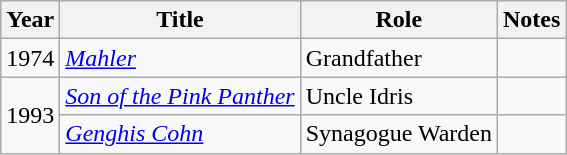<table class="wikitable">
<tr>
<th>Year</th>
<th>Title</th>
<th>Role</th>
<th>Notes</th>
</tr>
<tr>
<td>1974</td>
<td><em><a href='#'>Mahler</a></em></td>
<td>Grandfather</td>
<td></td>
</tr>
<tr>
<td rowspan="2">1993</td>
<td><em><a href='#'>Son of the Pink Panther</a></em></td>
<td>Uncle Idris</td>
<td></td>
</tr>
<tr>
<td><em><a href='#'>Genghis Cohn</a></em></td>
<td>Synagogue Warden</td>
<td></td>
</tr>
</table>
